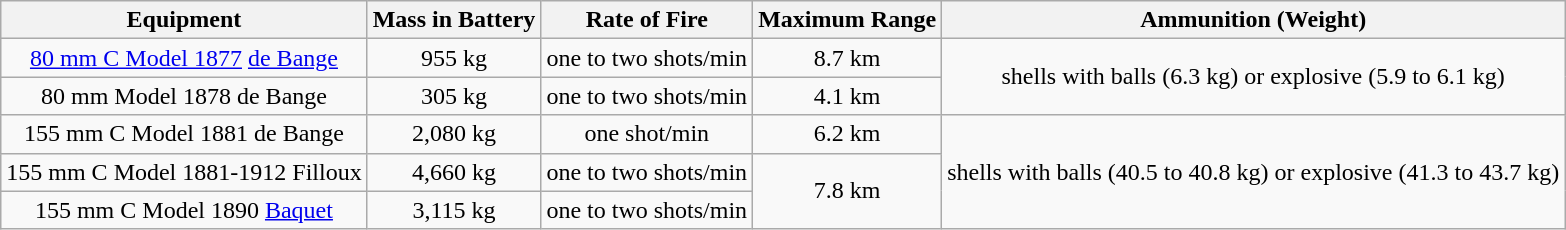<table class="wikitable centre" style="text-align:center;">
<tr>
<th>Equipment</th>
<th>Mass in Battery</th>
<th>Rate of Fire</th>
<th>Maximum Range</th>
<th>Ammunition (Weight)</th>
</tr>
<tr>
<td><a href='#'>80 mm C Model 1877</a> <a href='#'>de Bange</a></td>
<td>955 kg</td>
<td>one to two shots/min</td>
<td>8.7 km</td>
<td rowspan="2">shells with balls (6.3 kg) or explosive (5.9 to 6.1 kg)</td>
</tr>
<tr>
<td>80 mm  Model 1878 de Bange</td>
<td>305 kg</td>
<td>one to two shots/min</td>
<td>4.1 km</td>
</tr>
<tr>
<td>155 mm C Model 1881 de Bange</td>
<td>2,080 kg</td>
<td>one shot/min</td>
<td>6.2 km</td>
<td rowspan="3">shells with balls (40.5 to 40.8 kg) or explosive (41.3 to 43.7 kg)</td>
</tr>
<tr>
<td>155 mm C Model 1881-1912 Filloux</td>
<td>4,660 kg</td>
<td>one to two shots/min</td>
<td rowspan="2">7.8 km</td>
</tr>
<tr>
<td>155 mm C Model 1890 <a href='#'>Baquet</a></td>
<td>3,115 kg</td>
<td>one to two shots/min</td>
</tr>
</table>
